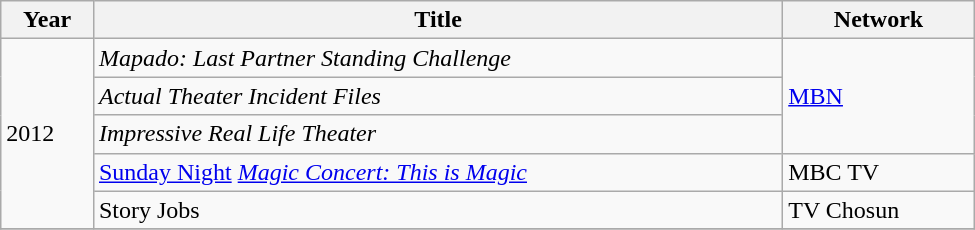<table class="wikitable" style="width:650px">
<tr>
<th>Year</th>
<th>Title</th>
<th>Network</th>
</tr>
<tr>
<td rowspan="5">2012</td>
<td><em>Mapado: Last Partner Standing Challenge</em></td>
<td rowspan="3"><a href='#'>MBN</a></td>
</tr>
<tr>
<td><em>Actual Theater Incident Files</em></td>
</tr>
<tr>
<td><em>Impressive Real Life Theater</em></td>
</tr>
<tr>
<td><a href='#'>Sunday Night</a> <em><a href='#'>Magic Concert: This is Magic</a></td>
<td>MBC TV</td>
</tr>
<tr>
<td></em>Story Jobs<em></td>
<td>TV Chosun</td>
</tr>
<tr>
</tr>
</table>
